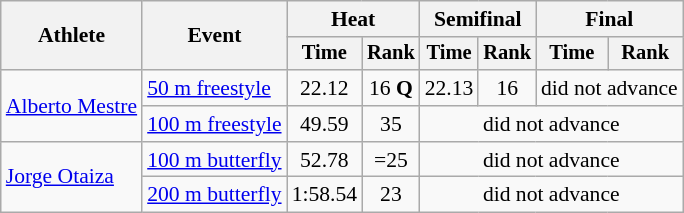<table class="wikitable" style="text-align:center; font-size:90%">
<tr>
<th rowspan="2">Athlete</th>
<th rowspan="2">Event</th>
<th colspan="2">Heat</th>
<th colspan="2">Semifinal</th>
<th colspan="2">Final</th>
</tr>
<tr style="font-size:95%">
<th>Time</th>
<th>Rank</th>
<th>Time</th>
<th>Rank</th>
<th>Time</th>
<th>Rank</th>
</tr>
<tr>
<td align=left rowspan=2><a href='#'>Alberto Mestre</a></td>
<td align=left><a href='#'>50 m freestyle</a></td>
<td>22.12</td>
<td>16 <strong>Q</strong></td>
<td>22.13</td>
<td>16</td>
<td colspan=2>did not advance</td>
</tr>
<tr>
<td align=left><a href='#'>100 m freestyle</a></td>
<td>49.59</td>
<td>35</td>
<td colspan=4>did not advance</td>
</tr>
<tr>
<td align=left rowspan=2><a href='#'>Jorge Otaiza</a></td>
<td align=left><a href='#'>100 m butterfly</a></td>
<td>52.78</td>
<td>=25</td>
<td colspan=4>did not advance</td>
</tr>
<tr>
<td align=left><a href='#'>200 m butterfly</a></td>
<td>1:58.54</td>
<td>23</td>
<td colspan=4>did not advance</td>
</tr>
</table>
